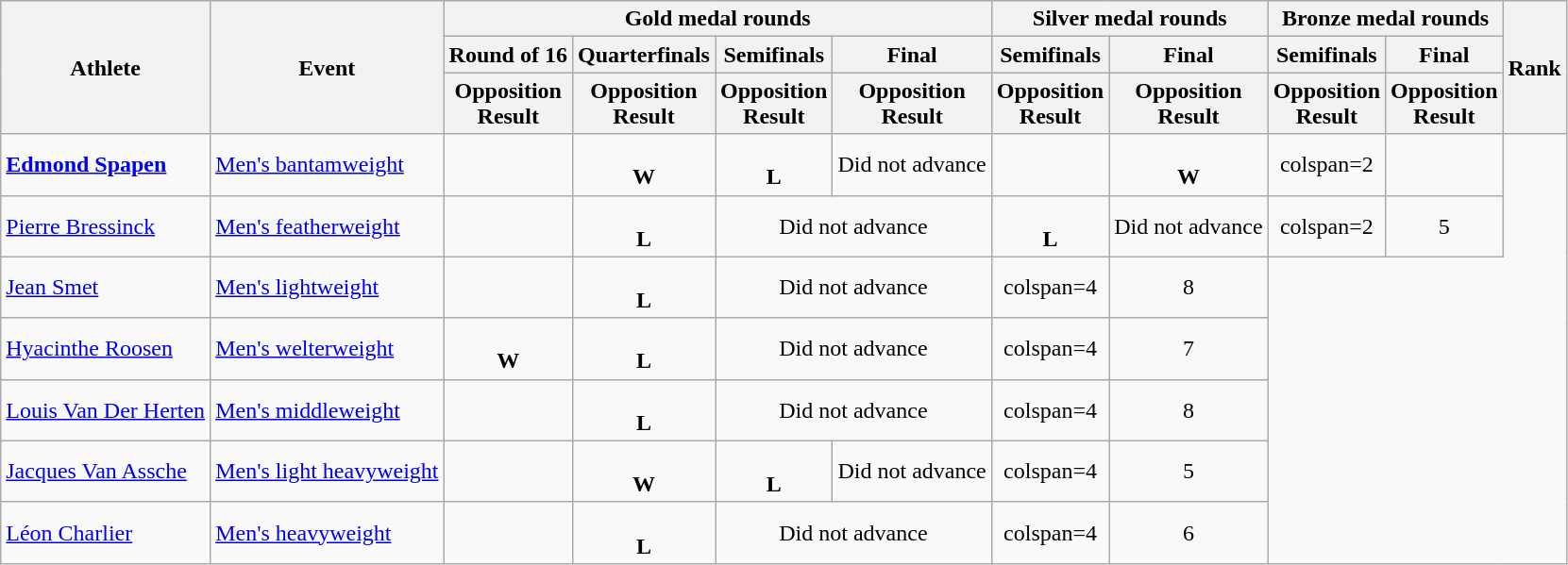<table class=wikitable style=text-align:center>
<tr>
<th rowspan=3>Athlete</th>
<th rowspan=3>Event</th>
<th colspan=4>Gold medal rounds</th>
<th colspan=2>Silver medal rounds</th>
<th colspan=2>Bronze medal rounds</th>
<th rowspan=3>Rank</th>
</tr>
<tr>
<th>Round of 16</th>
<th>Quarterfinals</th>
<th>Semifinals</th>
<th>Final</th>
<th>Semifinals</th>
<th>Final</th>
<th>Semifinals</th>
<th>Final</th>
</tr>
<tr>
<th>Opposition<br>Result</th>
<th>Opposition<br>Result</th>
<th>Opposition<br>Result</th>
<th>Opposition<br>Result</th>
<th>Opposition<br>Result</th>
<th>Opposition<br>Result</th>
<th>Opposition<br>Result</th>
<th>Opposition<br>Result</th>
</tr>
<tr>
<td align=left><strong><a href='#'>Edmond Spapen</a></strong></td>
<td align=left><a href='#'>Men's bantamweight</a></td>
<td></td>
<td><br><strong>W</strong></td>
<td><br><strong>L</strong></td>
<td>Did not advance</td>
<td></td>
<td><br><strong>W</strong></td>
<td>colspan=2 </td>
<td></td>
</tr>
<tr>
<td align=left><a href='#'>Pierre Bressinck</a></td>
<td align=left><a href='#'>Men's featherweight</a></td>
<td></td>
<td><br><strong>L</strong></td>
<td colspan=2>Did not advance</td>
<td><br><strong>L</strong></td>
<td>Did not advance</td>
<td>colspan=2 </td>
<td>5</td>
</tr>
<tr>
<td align=left><a href='#'>Jean Smet</a></td>
<td align=left><a href='#'>Men's lightweight</a></td>
<td></td>
<td><br><strong>L</strong></td>
<td colspan=2>Did not advance</td>
<td>colspan=4 </td>
<td>8</td>
</tr>
<tr>
<td align=left><a href='#'>Hyacinthe Roosen</a></td>
<td align=left><a href='#'>Men's welterweight</a></td>
<td><br><strong>W</strong></td>
<td><br><strong>L</strong></td>
<td colspan=2>Did not advance</td>
<td>colspan=4 </td>
<td>7</td>
</tr>
<tr>
<td align=left><a href='#'>Louis Van Der Herten</a></td>
<td align=left><a href='#'>Men's middleweight</a></td>
<td></td>
<td><br><strong>L</strong></td>
<td colspan=2>Did not advance</td>
<td>colspan=4 </td>
<td>8</td>
</tr>
<tr>
<td align=left><a href='#'>Jacques Van Assche</a></td>
<td align=left><a href='#'>Men's light heavyweight</a></td>
<td></td>
<td><br><strong>W</strong></td>
<td><br><strong>L</strong></td>
<td>Did not advance</td>
<td>colspan=4 </td>
<td>5</td>
</tr>
<tr>
<td align=left><a href='#'>Léon Charlier</a></td>
<td align=left><a href='#'>Men's heavyweight</a></td>
<td></td>
<td><br><strong>L</strong></td>
<td colspan=2>Did not advance</td>
<td>colspan=4 </td>
<td>6</td>
</tr>
</table>
